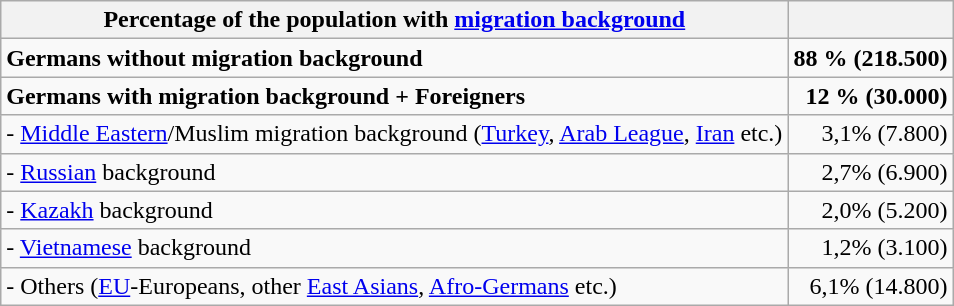<table class="wikitable">
<tr class="hintergrundfarbe6">
<th>Percentage of the population with <a href='#'>migration background</a></th>
<th></th>
</tr>
<tr>
<td class="hintergrundfarbe5"><strong>Germans without migration background</strong></td>
<td class="hintergrundfarbe5" style="text-align:right;"><strong>88 % (218.500)</strong></td>
</tr>
<tr>
<td class="hintergrundfarbe5"><strong>Germans with migration background + Foreigners</strong></td>
<td class="hintergrundfarbe5" style="text-align:right;"><strong>12 % (30.000)</strong></td>
</tr>
<tr>
<td>- <a href='#'>Middle Eastern</a>/Muslim migration background (<a href='#'>Turkey</a>, <a href='#'>Arab League</a>, <a href='#'>Iran</a> etc.)</td>
<td style="text-align:right;">3,1% (7.800)</td>
</tr>
<tr>
<td>- <a href='#'>Russian</a> background</td>
<td style="text-align:right;">2,7% (6.900)</td>
</tr>
<tr>
<td>- <a href='#'>Kazakh</a> background</td>
<td style="text-align:right;">2,0% (5.200)</td>
</tr>
<tr>
<td>- <a href='#'>Vietnamese</a> background</td>
<td style="text-align:right;">1,2% (3.100)</td>
</tr>
<tr>
<td>- Others (<a href='#'>EU</a>-Europeans, other <a href='#'>East Asians</a>, <a href='#'>Afro-Germans</a> etc.)</td>
<td style="text-align:right;">6,1% (14.800)</td>
</tr>
</table>
